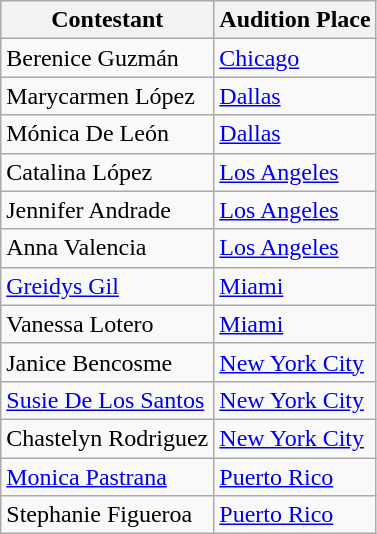<table class="wikitable">
<tr>
<th>Contestant</th>
<th>Audition Place</th>
</tr>
<tr>
<td>Berenice Guzmán</td>
<td><a href='#'>Chicago</a></td>
</tr>
<tr>
<td>Marycarmen López</td>
<td><a href='#'>Dallas</a></td>
</tr>
<tr>
<td>Mónica De León</td>
<td><a href='#'>Dallas</a></td>
</tr>
<tr>
<td>Catalina López</td>
<td><a href='#'>Los Angeles</a></td>
</tr>
<tr>
<td>Jennifer Andrade</td>
<td><a href='#'>Los Angeles</a></td>
</tr>
<tr>
<td>Anna Valencia</td>
<td><a href='#'>Los Angeles</a></td>
</tr>
<tr>
<td><a href='#'>Greidys Gil</a></td>
<td><a href='#'>Miami</a></td>
</tr>
<tr>
<td>Vanessa Lotero</td>
<td><a href='#'>Miami</a></td>
</tr>
<tr>
<td>Janice Bencosme</td>
<td><a href='#'>New York City</a></td>
</tr>
<tr>
<td><a href='#'>Susie De Los Santos</a></td>
<td><a href='#'>New York City</a></td>
</tr>
<tr>
<td>Chastelyn Rodriguez</td>
<td><a href='#'>New York City</a></td>
</tr>
<tr>
<td><a href='#'>Monica Pastrana</a></td>
<td><a href='#'>Puerto Rico</a></td>
</tr>
<tr>
<td>Stephanie Figueroa</td>
<td><a href='#'>Puerto Rico</a></td>
</tr>
</table>
